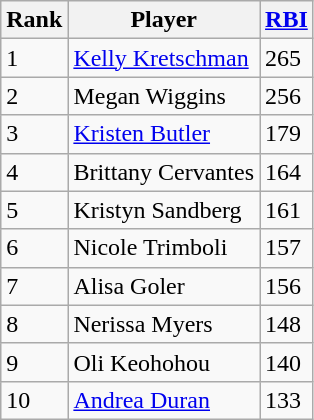<table class="wikitable" style="float:left;">
<tr style="white-space: nowrap;">
<th>Rank</th>
<th>Player</th>
<th><a href='#'>RBI</a></th>
</tr>
<tr>
<td>1</td>
<td><a href='#'>Kelly Kretschman</a></td>
<td>265</td>
</tr>
<tr>
<td>2</td>
<td>Megan Wiggins</td>
<td>256</td>
</tr>
<tr>
<td>3</td>
<td><a href='#'>Kristen Butler</a></td>
<td>179</td>
</tr>
<tr>
<td>4</td>
<td>Brittany Cervantes</td>
<td>164</td>
</tr>
<tr>
<td>5</td>
<td>Kristyn Sandberg</td>
<td>161</td>
</tr>
<tr>
<td>6</td>
<td>Nicole Trimboli</td>
<td>157</td>
</tr>
<tr>
<td>7</td>
<td>Alisa Goler</td>
<td>156</td>
</tr>
<tr>
<td>8</td>
<td>Nerissa Myers</td>
<td>148</td>
</tr>
<tr>
<td>9</td>
<td>Oli Keohohou</td>
<td>140</td>
</tr>
<tr>
<td>10</td>
<td><a href='#'>Andrea Duran</a></td>
<td>133</td>
</tr>
</table>
